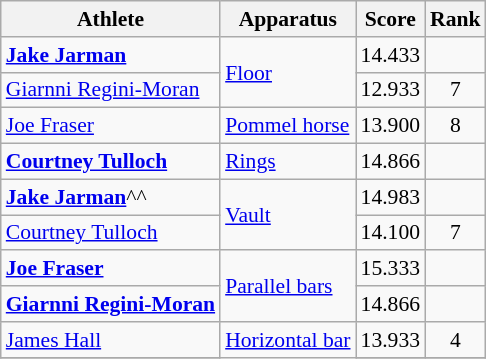<table class=wikitable style=font-size:90%;text-align:center>
<tr>
<th>Athlete</th>
<th>Apparatus</th>
<th>Score</th>
<th>Rank</th>
</tr>
<tr align=center>
<td align=left><strong><a href='#'>Jake Jarman</a></strong></td>
<td align=left rowspan=2><a href='#'>Floor</a></td>
<td>14.433</td>
<td></td>
</tr>
<tr>
<td align=left><a href='#'>Giarnni Regini-Moran</a></td>
<td>12.933</td>
<td>7</td>
</tr>
<tr>
<td align=left><a href='#'>Joe Fraser</a></td>
<td align=left><a href='#'>Pommel horse</a></td>
<td>13.900</td>
<td>8</td>
</tr>
<tr>
<td align=left><strong><a href='#'>Courtney Tulloch</a></strong></td>
<td align=left><a href='#'>Rings</a></td>
<td>14.866</td>
<td></td>
</tr>
<tr>
<td align=left><strong><a href='#'>Jake Jarman</a></strong>^^</td>
<td align=left rowspan=2><a href='#'>Vault</a></td>
<td>14.983</td>
<td></td>
</tr>
<tr>
<td align=left><a href='#'>Courtney Tulloch</a></td>
<td>14.100</td>
<td>7</td>
</tr>
<tr>
<td align=left><strong><a href='#'>Joe Fraser</a></strong></td>
<td align=left rowspan=2><a href='#'>Parallel bars</a></td>
<td>15.333</td>
<td></td>
</tr>
<tr>
<td align=left><strong><a href='#'>Giarnni Regini-Moran</a></strong></td>
<td>14.866</td>
<td></td>
</tr>
<tr>
<td align=left><a href='#'>James Hall</a></td>
<td align=left rowspan=2><a href='#'>Horizontal bar</a></td>
<td>13.933</td>
<td>4</td>
</tr>
<tr>
</tr>
</table>
